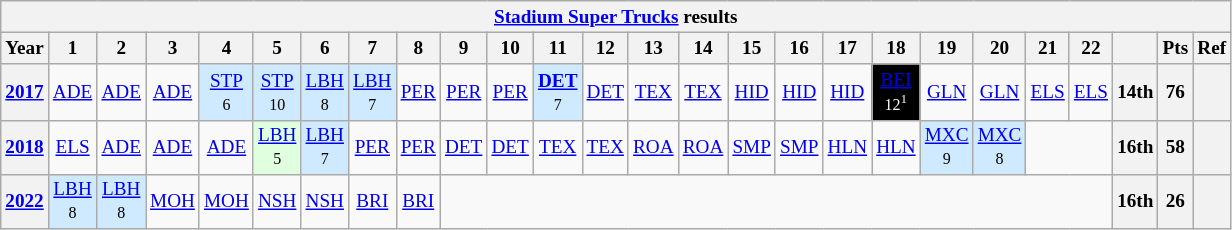<table class="wikitable" style="text-align:center; font-size:80%">
<tr>
<th colspan=45><a href='#'>Stadium Super Trucks</a> results</th>
</tr>
<tr>
<th>Year</th>
<th>1</th>
<th>2</th>
<th>3</th>
<th>4</th>
<th>5</th>
<th>6</th>
<th>7</th>
<th>8</th>
<th>9</th>
<th>10</th>
<th>11</th>
<th>12</th>
<th>13</th>
<th>14</th>
<th>15</th>
<th>16</th>
<th>17</th>
<th>18</th>
<th>19</th>
<th>20</th>
<th>21</th>
<th>22</th>
<th></th>
<th>Pts</th>
<th>Ref</th>
</tr>
<tr>
<th><a href='#'>2017</a></th>
<td><a href='#'>ADE</a></td>
<td><a href='#'>ADE</a></td>
<td><a href='#'>ADE</a></td>
<td style="background:#CFEAFF;"><a href='#'>STP</a><br><small>6</small></td>
<td style="background:#CFEAFF;"><a href='#'>STP</a><br><small>10</small></td>
<td style="background:#CFEAFF;"><a href='#'>LBH</a><br><small>8</small></td>
<td style="background:#CFEAFF;"><a href='#'>LBH</a><br><small>7</small></td>
<td><a href='#'>PER</a></td>
<td><a href='#'>PER</a></td>
<td><a href='#'>PER</a></td>
<td style="background:#CFEAFF;"><strong><a href='#'>DET</a></strong><br><small>7</small></td>
<td><a href='#'>DET</a></td>
<td><a href='#'>TEX</a></td>
<td><a href='#'>TEX</a></td>
<td><a href='#'>HID</a></td>
<td><a href='#'>HID</a></td>
<td><a href='#'>HID</a></td>
<td style="background-color:#000000;color:white;"><a href='#'><span>BEI</span></a><br><small>12<sup>1</sup></small></td>
<td><a href='#'>GLN</a></td>
<td><a href='#'>GLN</a></td>
<td><a href='#'>ELS</a></td>
<td><a href='#'>ELS</a></td>
<th>14th</th>
<th>76</th>
<th></th>
</tr>
<tr>
<th><a href='#'>2018</a></th>
<td><a href='#'>ELS</a></td>
<td><a href='#'>ADE</a></td>
<td><a href='#'>ADE</a></td>
<td><a href='#'>ADE</a></td>
<td style="background:#DFFFDF;"><a href='#'>LBH</a><br><small>5</small></td>
<td style="background:#CFEAFF;"><a href='#'>LBH</a><br><small>7</small></td>
<td><a href='#'>PER</a></td>
<td><a href='#'>PER</a></td>
<td><a href='#'>DET</a></td>
<td><a href='#'>DET</a></td>
<td><a href='#'>TEX</a></td>
<td><a href='#'>TEX</a></td>
<td><a href='#'>ROA</a></td>
<td><a href='#'>ROA</a></td>
<td><a href='#'>SMP</a></td>
<td><a href='#'>SMP</a></td>
<td><a href='#'>HLN</a></td>
<td><a href='#'>HLN</a></td>
<td style="background:#CFEAFF;"><a href='#'>MXC</a><br><small>9</small></td>
<td style="background:#CFEAFF;"><a href='#'>MXC</a><br><small>8</small></td>
<td colspan=2></td>
<th>16th</th>
<th>58</th>
<th></th>
</tr>
<tr>
<th><a href='#'>2022</a></th>
<td style="background:#CFEAFF;"><a href='#'>LBH</a><br><small>8</small></td>
<td style="background:#CFEAFF;"><a href='#'>LBH</a><br><small>8</small></td>
<td><a href='#'>MOH</a></td>
<td><a href='#'>MOH</a></td>
<td><a href='#'>NSH</a></td>
<td><a href='#'>NSH</a></td>
<td><a href='#'>BRI</a></td>
<td><a href='#'>BRI</a></td>
<td colspan=14></td>
<th>16th</th>
<th>26</th>
<th></th>
</tr>
</table>
